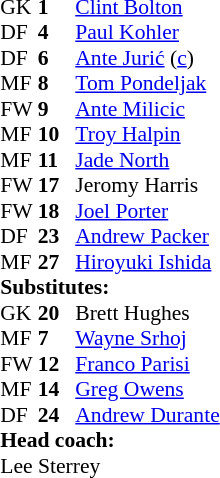<table style="font-size: 90%" cellspacing="0" cellpadding="0" align=center>
<tr>
<th width=25></th>
<th width=25></th>
</tr>
<tr>
<td>GK</td>
<td><strong>1</strong></td>
<td> <a href='#'>Clint Bolton</a></td>
</tr>
<tr>
<td>DF</td>
<td><strong>4</strong></td>
<td> <a href='#'>Paul Kohler</a></td>
<td></td>
<td></td>
</tr>
<tr>
<td>DF</td>
<td><strong>6</strong></td>
<td> <a href='#'>Ante Jurić</a>  (<a href='#'>c</a>)</td>
</tr>
<tr>
<td>MF</td>
<td><strong>8</strong></td>
<td> <a href='#'>Tom Pondeljak</a></td>
</tr>
<tr>
<td>FW</td>
<td><strong>9</strong></td>
<td> <a href='#'>Ante Milicic</a></td>
</tr>
<tr>
<td>MF</td>
<td><strong>10</strong></td>
<td> <a href='#'>Troy Halpin</a></td>
</tr>
<tr>
<td>MF</td>
<td><strong>11</strong></td>
<td> <a href='#'>Jade North</a></td>
</tr>
<tr>
<td>FW</td>
<td><strong>17</strong></td>
<td> Jeromy Harris</td>
<td></td>
<td></td>
</tr>
<tr>
<td>FW</td>
<td><strong>18</strong></td>
<td> <a href='#'>Joel Porter</a></td>
<td></td>
<td></td>
</tr>
<tr>
<td>DF</td>
<td><strong>23</strong></td>
<td> <a href='#'>Andrew Packer</a></td>
</tr>
<tr>
<td>MF</td>
<td><strong>27</strong></td>
<td> <a href='#'>Hiroyuki Ishida</a></td>
</tr>
<tr>
<td colspan=3><strong>Substitutes:</strong></td>
</tr>
<tr>
<td>GK</td>
<td><strong>20</strong></td>
<td> Brett Hughes</td>
</tr>
<tr>
<td>MF</td>
<td><strong>7</strong></td>
<td> <a href='#'>Wayne Srhoj</a></td>
<td></td>
<td></td>
</tr>
<tr>
<td>FW</td>
<td><strong>12</strong></td>
<td> <a href='#'>Franco Parisi</a></td>
<td></td>
<td></td>
</tr>
<tr>
<td>MF</td>
<td><strong>14</strong></td>
<td> <a href='#'>Greg Owens</a></td>
<td></td>
<td></td>
</tr>
<tr>
<td>DF</td>
<td><strong>24</strong></td>
<td> <a href='#'>Andrew Durante</a></td>
</tr>
<tr>
<td colspan=3><strong>Head coach:</strong></td>
</tr>
<tr>
<td colspan=4> Lee Sterrey</td>
</tr>
</table>
